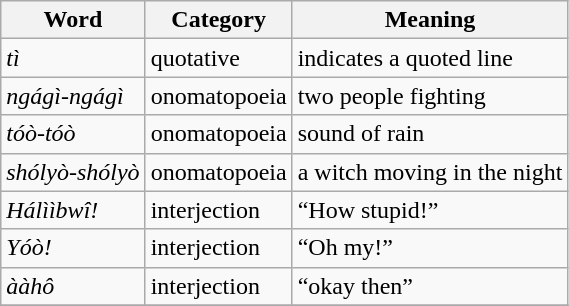<table class="wikitable">
<tr>
<th>Word</th>
<th>Category</th>
<th>Meaning</th>
</tr>
<tr>
<td><em>tì</em></td>
<td>quotative</td>
<td>indicates a quoted line</td>
</tr>
<tr>
<td><em>ngágì-ngágì</em></td>
<td>onomatopoeia</td>
<td>two people fighting</td>
</tr>
<tr>
<td><em>tóò-tóò</em></td>
<td>onomatopoeia</td>
<td>sound of rain</td>
</tr>
<tr>
<td><em>shólyò-shólyò </em></td>
<td>onomatopoeia</td>
<td>a witch moving in the night</td>
</tr>
<tr>
<td><em>Hálììbwî!</em></td>
<td>interjection</td>
<td>“How stupid!”</td>
</tr>
<tr>
<td><em>Yóò!</em></td>
<td>interjection</td>
<td>“Oh my!”</td>
</tr>
<tr>
<td><em>ààhô</em></td>
<td>interjection</td>
<td>“okay then”</td>
</tr>
<tr>
</tr>
</table>
